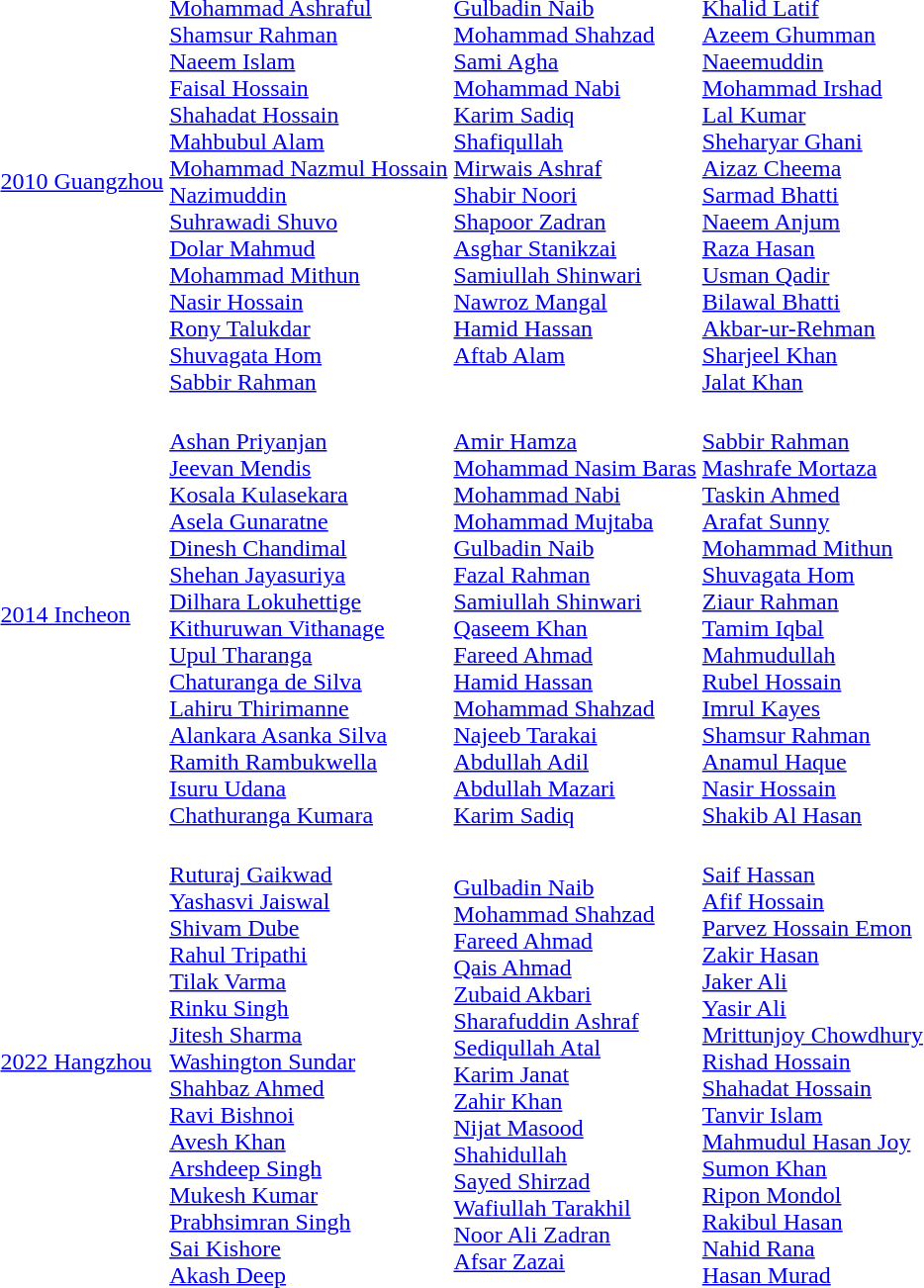<table>
<tr>
<td><a href='#'>2010 Guangzhou</a></td>
<td><br><a href='#'>Mohammad Ashraful</a><br><a href='#'>Shamsur Rahman</a><br><a href='#'>Naeem Islam</a><br><a href='#'>Faisal Hossain</a><br><a href='#'>Shahadat Hossain</a><br><a href='#'>Mahbubul Alam</a><br><a href='#'>Mohammad Nazmul Hossain</a><br><a href='#'>Nazimuddin</a><br><a href='#'>Suhrawadi Shuvo</a><br><a href='#'>Dolar Mahmud</a><br><a href='#'>Mohammad Mithun</a><br><a href='#'>Nasir Hossain</a><br><a href='#'>Rony Talukdar</a><br><a href='#'>Shuvagata Hom</a><br><a href='#'>Sabbir Rahman</a></td>
<td valign=top><br><a href='#'>Gulbadin Naib</a><br><a href='#'>Mohammad Shahzad</a><br><a href='#'>Sami Agha</a><br><a href='#'>Mohammad Nabi</a><br><a href='#'>Karim Sadiq</a><br><a href='#'>Shafiqullah</a><br><a href='#'>Mirwais Ashraf</a><br><a href='#'>Shabir Noori</a><br><a href='#'>Shapoor Zadran</a><br><a href='#'>Asghar Stanikzai</a><br><a href='#'>Samiullah Shinwari</a><br><a href='#'>Nawroz Mangal</a><br><a href='#'>Hamid Hassan</a><br><a href='#'>Aftab Alam</a></td>
<td><br><a href='#'>Khalid Latif</a><br><a href='#'>Azeem Ghumman</a><br><a href='#'>Naeemuddin</a><br><a href='#'>Mohammad Irshad</a><br><a href='#'>Lal Kumar</a><br><a href='#'>Sheharyar Ghani</a><br><a href='#'>Aizaz Cheema</a><br><a href='#'>Sarmad Bhatti</a><br><a href='#'>Naeem Anjum</a><br><a href='#'>Raza Hasan</a><br><a href='#'>Usman Qadir</a><br><a href='#'>Bilawal Bhatti</a><br><a href='#'>Akbar-ur-Rehman</a><br><a href='#'>Sharjeel Khan</a><br><a href='#'>Jalat Khan</a></td>
</tr>
<tr>
<td><a href='#'>2014 Incheon</a></td>
<td><br><a href='#'>Ashan Priyanjan</a><br><a href='#'>Jeevan Mendis</a><br><a href='#'>Kosala Kulasekara</a><br><a href='#'>Asela Gunaratne</a><br><a href='#'>Dinesh Chandimal</a><br><a href='#'>Shehan Jayasuriya</a><br><a href='#'>Dilhara Lokuhettige</a><br><a href='#'>Kithuruwan Vithanage</a><br><a href='#'>Upul Tharanga</a><br><a href='#'>Chaturanga de Silva</a><br><a href='#'>Lahiru Thirimanne</a><br><a href='#'>Alankara Asanka Silva</a><br><a href='#'>Ramith Rambukwella</a><br><a href='#'>Isuru Udana</a><br><a href='#'>Chathuranga Kumara</a></td>
<td><br><a href='#'>Amir Hamza</a><br><a href='#'>Mohammad Nasim Baras</a><br><a href='#'>Mohammad Nabi</a><br><a href='#'>Mohammad Mujtaba</a><br><a href='#'>Gulbadin Naib</a><br><a href='#'>Fazal Rahman</a><br><a href='#'>Samiullah Shinwari</a><br><a href='#'>Qaseem Khan</a><br><a href='#'>Fareed Ahmad</a><br><a href='#'>Hamid Hassan</a><br><a href='#'>Mohammad Shahzad</a><br><a href='#'>Najeeb Tarakai</a><br><a href='#'>Abdullah Adil</a><br><a href='#'>Abdullah Mazari</a><br><a href='#'>Karim Sadiq</a></td>
<td><br><a href='#'>Sabbir Rahman</a><br><a href='#'>Mashrafe Mortaza</a><br><a href='#'>Taskin Ahmed</a><br><a href='#'>Arafat Sunny</a><br><a href='#'>Mohammad Mithun</a><br><a href='#'>Shuvagata Hom</a><br><a href='#'>Ziaur Rahman</a><br><a href='#'>Tamim Iqbal</a><br><a href='#'>Mahmudullah</a><br><a href='#'>Rubel Hossain</a><br><a href='#'>Imrul Kayes</a><br><a href='#'>Shamsur Rahman</a><br><a href='#'>Anamul Haque</a><br><a href='#'>Nasir Hossain</a><br><a href='#'>Shakib Al Hasan</a></td>
</tr>
<tr>
<td><a href='#'>2022 Hangzhou</a></td>
<td><br><a href='#'>Ruturaj Gaikwad</a><br><a href='#'>Yashasvi Jaiswal</a><br><a href='#'>Shivam Dube</a><br><a href='#'>Rahul Tripathi</a><br><a href='#'>Tilak Varma</a><br><a href='#'>Rinku Singh</a><br><a href='#'>Jitesh Sharma</a><br><a href='#'>Washington Sundar</a><br><a href='#'>Shahbaz Ahmed</a><br><a href='#'>Ravi Bishnoi</a><br><a href='#'>Avesh Khan</a><br><a href='#'>Arshdeep Singh</a><br><a href='#'>Mukesh Kumar</a><br><a href='#'>Prabhsimran Singh</a><br><a href='#'>Sai Kishore</a><br><a href='#'>Akash Deep</a></td>
<td><br><a href='#'>Gulbadin Naib</a><br><a href='#'>Mohammad Shahzad</a><br><a href='#'>Fareed Ahmad</a><br><a href='#'>Qais Ahmad</a><br><a href='#'>Zubaid Akbari</a><br><a href='#'>Sharafuddin Ashraf</a><br><a href='#'>Sediqullah Atal</a><br><a href='#'>Karim Janat</a><br><a href='#'>Zahir Khan</a><br><a href='#'>Nijat Masood</a><br><a href='#'>Shahidullah</a><br><a href='#'>Sayed Shirzad</a><br><a href='#'>Wafiullah Tarakhil</a><br><a href='#'>Noor Ali Zadran</a><br><a href='#'>Afsar Zazai</a></td>
<td><br><a href='#'>Saif Hassan</a><br><a href='#'>Afif Hossain</a><br><a href='#'>Parvez Hossain Emon</a><br><a href='#'>Zakir Hasan</a><br><a href='#'>Jaker Ali</a><br><a href='#'>Yasir Ali</a><br><a href='#'>Mrittunjoy Chowdhury</a><br><a href='#'>Rishad Hossain</a><br><a href='#'>Shahadat Hossain</a><br><a href='#'>Tanvir Islam</a><br><a href='#'>Mahmudul Hasan Joy</a><br><a href='#'>Sumon Khan</a> <br><a href='#'>Ripon Mondol</a><br><a href='#'>Rakibul Hasan</a><br><a href='#'>Nahid Rana</a><br><a href='#'>Hasan Murad</a></td>
</tr>
</table>
